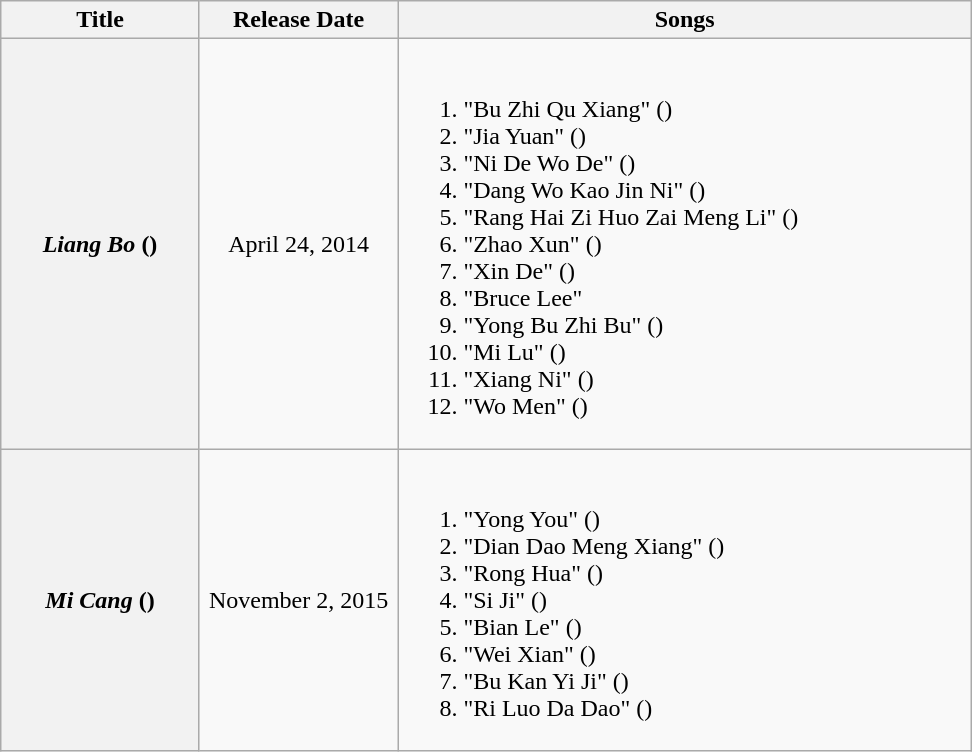<table class="wikitable">
<tr>
<th align="center" width="125px">Title</th>
<th align="center" width="125px">Release Date</th>
<th align="left" width="375px">Songs</th>
</tr>
<tr>
<th align="center"><em>Liang Bo</em> ()</th>
<td align="center">April 24, 2014</td>
<td><br><ol><li>"Bu Zhi Qu Xiang" ()</li><li>"Jia Yuan" ()</li><li>"Ni De Wo De" ()</li><li>"Dang Wo Kao Jin Ni" ()</li><li>"Rang Hai Zi Huo Zai Meng Li" ()</li><li>"Zhao Xun" ()</li><li>"Xin De" ()</li><li>"Bruce Lee"</li><li>"Yong Bu Zhi Bu" ()</li><li>"Mi Lu" ()</li><li>"Xiang Ni" ()</li><li>"Wo Men" ()</li></ol></td>
</tr>
<tr>
<th align="center"><em>Mi Cang</em> ()</th>
<td align="center">November 2, 2015</td>
<td><br><ol><li>"Yong You" ()</li><li>"Dian Dao Meng Xiang" ()</li><li>"Rong Hua" ()</li><li>"Si Ji" ()</li><li>"Bian Le" ()</li><li>"Wei Xian" ()</li><li>"Bu Kan Yi Ji" ()</li><li>"Ri Luo Da Dao" ()</li></ol></td>
</tr>
</table>
